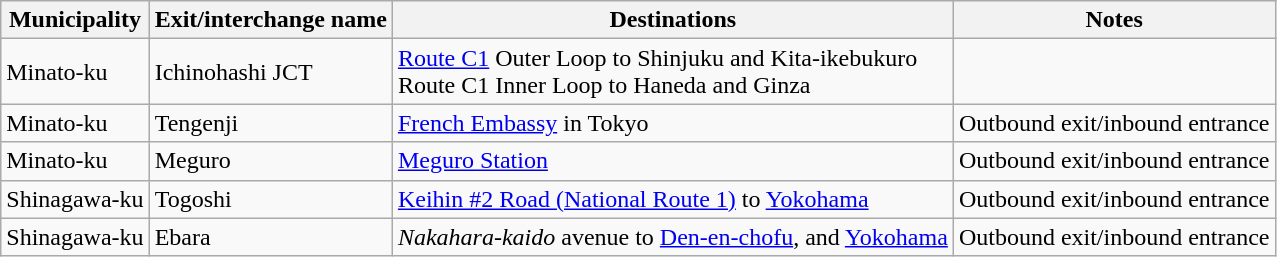<table class=wikitable>
<tr>
<th>Municipality</th>
<th>Exit/interchange name</th>
<th>Destinations</th>
<th>Notes</th>
</tr>
<tr>
<td>Minato-ku</td>
<td>Ichinohashi JCT</td>
<td><a href='#'>Route C1</a> Outer Loop to Shinjuku and Kita-ikebukuro<br>Route C1 Inner Loop to Haneda and Ginza</td>
<td></td>
</tr>
<tr>
<td>Minato-ku</td>
<td>Tengenji</td>
<td><a href='#'>French Embassy</a> in Tokyo</td>
<td>Outbound exit/inbound entrance</td>
</tr>
<tr>
<td>Minato-ku</td>
<td>Meguro</td>
<td><a href='#'>Meguro Station</a></td>
<td>Outbound exit/inbound entrance</td>
</tr>
<tr>
<td>Shinagawa-ku</td>
<td>Togoshi</td>
<td><a href='#'>Keihin #2 Road (National Route 1)</a> to <a href='#'>Yokohama</a></td>
<td>Outbound exit/inbound entrance</td>
</tr>
<tr>
<td>Shinagawa-ku</td>
<td>Ebara</td>
<td><em>Nakahara-kaido</em> avenue to <a href='#'>Den-en-chofu</a>, and <a href='#'>Yokohama</a></td>
<td>Outbound exit/inbound entrance</td>
</tr>
</table>
